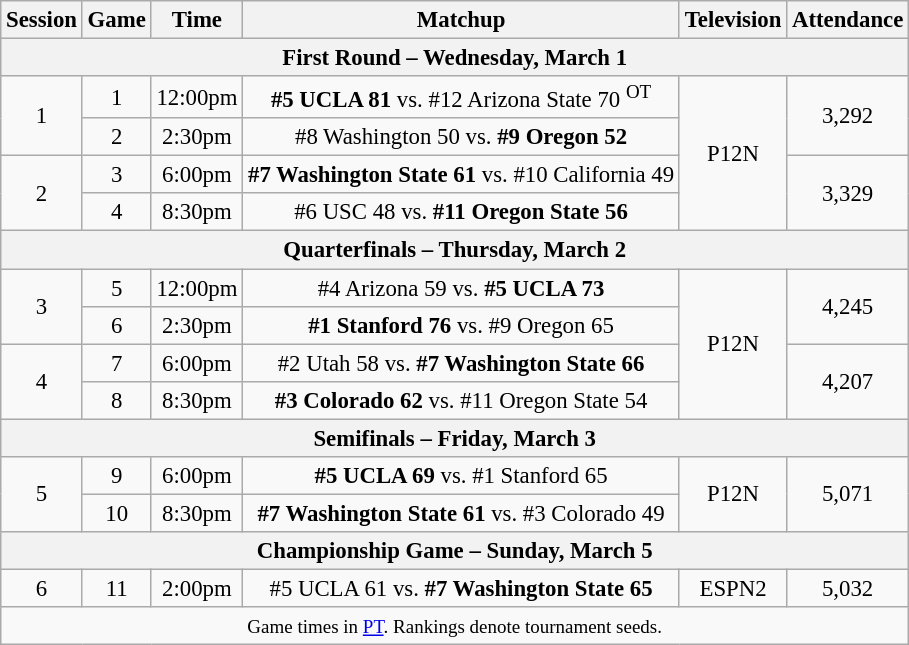<table class="wikitable" style="font-size: 95%; text-align: center">
<tr>
<th>Session</th>
<th>Game</th>
<th>Time</th>
<th>Matchup</th>
<th>Television</th>
<th>Attendance</th>
</tr>
<tr>
<th colspan=7>First Round – Wednesday, March 1</th>
</tr>
<tr>
<td rowspan=2>1</td>
<td>1</td>
<td>12:00pm</td>
<td><strong>#5 UCLA 81</strong> vs. #12 Arizona State 70 <sup>OT</sup></td>
<td rowspan=4>P12N</td>
<td rowspan=2>3,292</td>
</tr>
<tr>
<td>2</td>
<td>2:30pm</td>
<td>#8 Washington 50 vs. <strong>#9 Oregon 52</strong></td>
</tr>
<tr>
<td rowspan=2>2</td>
<td>3</td>
<td>6:00pm</td>
<td><strong>#7 Washington State 61</strong> vs. #10 California 49</td>
<td rowspan=2>3,329</td>
</tr>
<tr>
<td>4</td>
<td>8:30pm</td>
<td>#6 USC 48 vs. <strong>#11 Oregon State 56</strong></td>
</tr>
<tr>
<th colspan=7>Quarterfinals – Thursday, March 2</th>
</tr>
<tr>
<td rowspan=2>3</td>
<td>5</td>
<td>12:00pm</td>
<td>#4 Arizona 59 vs. <strong>#5 UCLA 73</strong></td>
<td rowspan=4>P12N</td>
<td rowspan=2>4,245</td>
</tr>
<tr>
<td>6</td>
<td>2:30pm</td>
<td><strong>#1 Stanford 76</strong> vs. #9 Oregon 65</td>
</tr>
<tr>
<td rowspan=2>4</td>
<td>7</td>
<td>6:00pm</td>
<td>#2 Utah 58 vs. <strong>#7 Washington State 66</strong></td>
<td rowspan=2>4,207</td>
</tr>
<tr>
<td>8</td>
<td>8:30pm</td>
<td><strong>#3 Colorado 62</strong> vs. #11 Oregon State 54</td>
</tr>
<tr>
<th colspan=7>Semifinals – Friday, March 3</th>
</tr>
<tr>
<td rowspan=2>5</td>
<td>9</td>
<td>6:00pm</td>
<td><strong>#5 UCLA 69</strong> vs. #1 Stanford 65</td>
<td rowspan=2>P12N</td>
<td rowspan=2>5,071</td>
</tr>
<tr>
<td>10</td>
<td>8:30pm</td>
<td><strong>#7 Washington State 61</strong> vs. #3 Colorado 49</td>
</tr>
<tr>
<th colspan=7>Championship Game – Sunday, March 5</th>
</tr>
<tr>
<td>6</td>
<td>11</td>
<td>2:00pm</td>
<td>#5 UCLA 61 vs. <strong>#7 Washington State 65</strong></td>
<td>ESPN2</td>
<td>5,032</td>
</tr>
<tr>
<td colspan=6><small>Game times in <a href='#'>PT</a>. Rankings denote tournament seeds.</small></td>
</tr>
</table>
